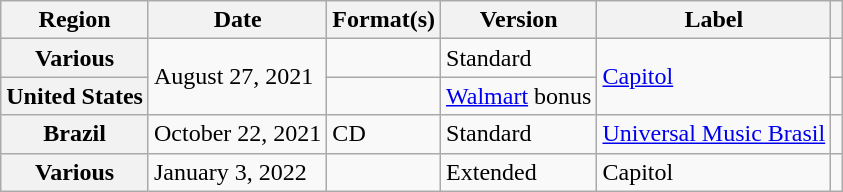<table class="wikitable plainrowheaders">
<tr>
<th scope="col">Region</th>
<th scope="col">Date</th>
<th scope="col">Format(s)</th>
<th scope="col">Version</th>
<th scope="col">Label</th>
<th scope="col"></th>
</tr>
<tr>
<th scope="row">Various</th>
<td rowspan="2">August 27, 2021</td>
<td></td>
<td>Standard</td>
<td rowspan="2"><a href='#'>Capitol</a></td>
<td align="center"></td>
</tr>
<tr>
<th scope="row">United States</th>
<td></td>
<td><a href='#'>Walmart</a> bonus</td>
<td align="center"></td>
</tr>
<tr>
<th scope="row">Brazil</th>
<td>October 22, 2021</td>
<td>CD</td>
<td>Standard</td>
<td><a href='#'>Universal Music Brasil</a></td>
<td align="center"></td>
</tr>
<tr>
<th scope="row">Various</th>
<td>January 3, 2022</td>
<td></td>
<td>Extended</td>
<td>Capitol</td>
<td align="center"></td>
</tr>
</table>
